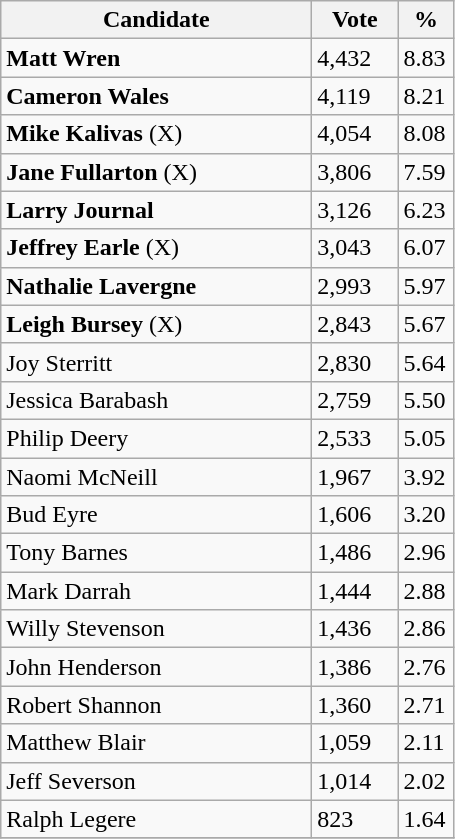<table class="wikitable">
<tr>
<th bgcolor="#DDDDFF" width="200px">Candidate</th>
<th bgcolor="#DDDDFF" width="50px">Vote</th>
<th bgcolor="#DDDDFF" width="30px">%</th>
</tr>
<tr>
<td><strong>Matt Wren</strong></td>
<td>4,432</td>
<td>8.83</td>
</tr>
<tr>
<td><strong>Cameron Wales</strong></td>
<td>4,119</td>
<td>8.21</td>
</tr>
<tr>
<td><strong>Mike Kalivas </strong>(X)</td>
<td>4,054</td>
<td>8.08</td>
</tr>
<tr>
<td><strong>Jane Fullarton </strong>(X)</td>
<td>3,806</td>
<td>7.59</td>
</tr>
<tr>
<td><strong>Larry Journal</strong></td>
<td>3,126</td>
<td>6.23</td>
</tr>
<tr>
<td><strong>Jeffrey Earle </strong>(X)</td>
<td>3,043</td>
<td>6.07</td>
</tr>
<tr>
<td><strong>Nathalie Lavergne</strong></td>
<td>2,993</td>
<td>5.97</td>
</tr>
<tr>
<td><strong>Leigh Bursey </strong>(X)</td>
<td>2,843</td>
<td>5.67</td>
</tr>
<tr>
<td>Joy Sterritt</td>
<td>2,830</td>
<td>5.64</td>
</tr>
<tr>
<td>Jessica Barabash</td>
<td>2,759</td>
<td>5.50</td>
</tr>
<tr>
<td>Philip Deery</td>
<td>2,533</td>
<td>5.05</td>
</tr>
<tr>
<td>Naomi McNeill</td>
<td>1,967</td>
<td>3.92</td>
</tr>
<tr>
<td>Bud Eyre</td>
<td>1,606</td>
<td>3.20</td>
</tr>
<tr>
<td>Tony Barnes</td>
<td>1,486</td>
<td>2.96</td>
</tr>
<tr>
<td>Mark Darrah</td>
<td>1,444</td>
<td>2.88</td>
</tr>
<tr>
<td>Willy Stevenson</td>
<td>1,436</td>
<td>2.86</td>
</tr>
<tr>
<td>John Henderson</td>
<td>1,386</td>
<td>2.76</td>
</tr>
<tr>
<td>Robert Shannon</td>
<td>1,360</td>
<td>2.71</td>
</tr>
<tr>
<td>Matthew Blair</td>
<td>1,059</td>
<td>2.11</td>
</tr>
<tr>
<td>Jeff Severson</td>
<td>1,014</td>
<td>2.02</td>
</tr>
<tr>
<td>Ralph Legere</td>
<td>823</td>
<td>1.64</td>
</tr>
<tr>
</tr>
</table>
